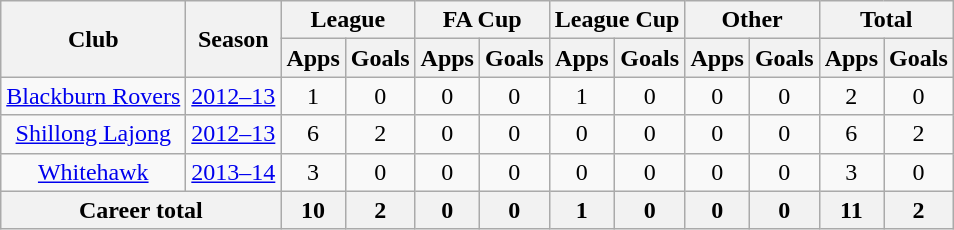<table class="wikitable" style="text-align:center">
<tr>
<th rowspan="2">Club</th>
<th rowspan="2">Season</th>
<th colspan="2">League</th>
<th colspan="2">FA Cup</th>
<th colspan="2">League Cup</th>
<th colspan="2">Other</th>
<th colspan="2">Total</th>
</tr>
<tr>
<th>Apps</th>
<th>Goals</th>
<th>Apps</th>
<th>Goals</th>
<th>Apps</th>
<th>Goals</th>
<th>Apps</th>
<th>Goals</th>
<th>Apps</th>
<th>Goals</th>
</tr>
<tr>
<td><a href='#'>Blackburn Rovers</a></td>
<td><a href='#'>2012–13</a></td>
<td>1</td>
<td>0</td>
<td>0</td>
<td>0</td>
<td>1</td>
<td>0</td>
<td>0</td>
<td>0</td>
<td>2</td>
<td>0</td>
</tr>
<tr>
<td><a href='#'>Shillong Lajong</a></td>
<td><a href='#'>2012–13</a></td>
<td>6</td>
<td>2</td>
<td>0</td>
<td>0</td>
<td>0</td>
<td>0</td>
<td>0</td>
<td>0</td>
<td>6</td>
<td>2</td>
</tr>
<tr>
<td><a href='#'>Whitehawk</a></td>
<td><a href='#'>2013–14</a></td>
<td>3</td>
<td>0</td>
<td>0</td>
<td>0</td>
<td>0</td>
<td>0</td>
<td>0</td>
<td>0</td>
<td>3</td>
<td>0</td>
</tr>
<tr>
<th colspan="2">Career total</th>
<th>10</th>
<th>2</th>
<th>0</th>
<th>0</th>
<th>1</th>
<th>0</th>
<th>0</th>
<th>0</th>
<th>11</th>
<th>2</th>
</tr>
</table>
